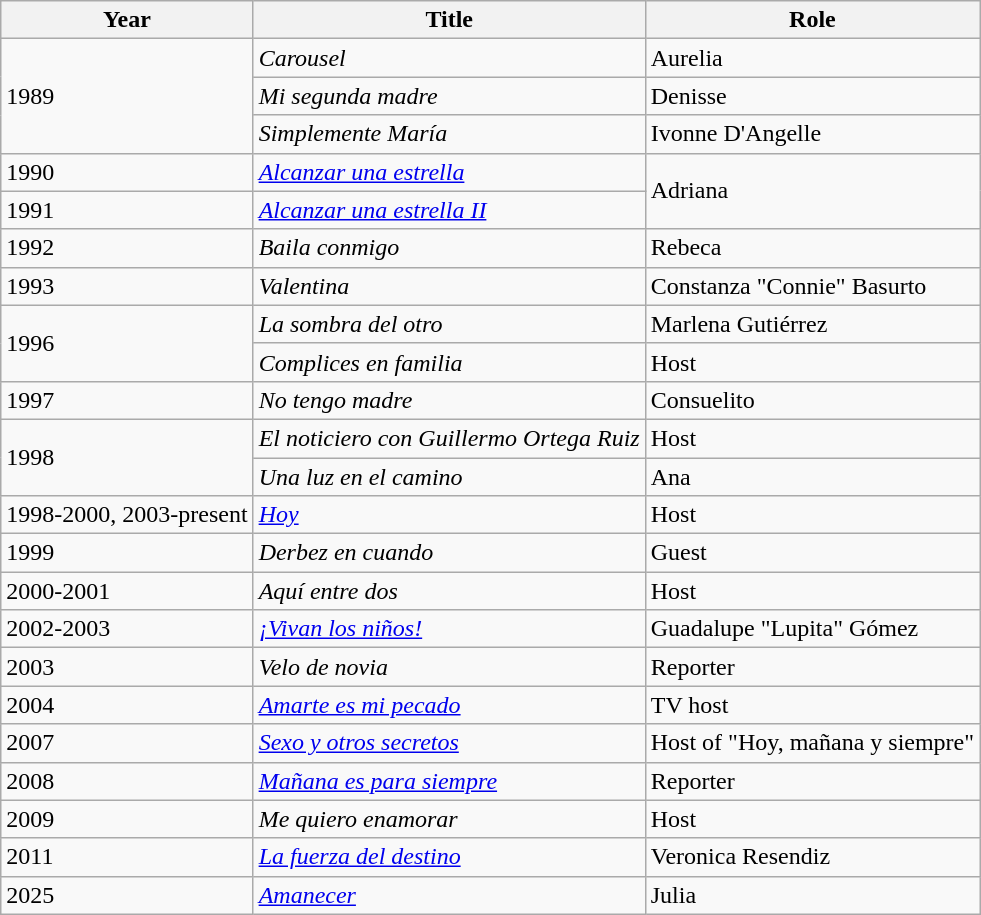<table class="wikitable sortable">
<tr>
<th>Year</th>
<th>Title</th>
<th>Role</th>
</tr>
<tr>
<td rowspan="3">1989</td>
<td><em>Carousel</em></td>
<td>Aurelia</td>
</tr>
<tr>
<td><em>Mi segunda madre</em></td>
<td>Denisse</td>
</tr>
<tr>
<td><em>Simplemente María</em></td>
<td>Ivonne D'Angelle</td>
</tr>
<tr>
<td>1990</td>
<td><em><a href='#'>Alcanzar una estrella</a></em></td>
<td rowspan="2">Adriana</td>
</tr>
<tr>
<td>1991</td>
<td><em><a href='#'>Alcanzar una estrella II</a></em></td>
</tr>
<tr>
<td>1992</td>
<td><em>Baila conmigo</em></td>
<td>Rebeca</td>
</tr>
<tr>
<td>1993</td>
<td><em>Valentina</em></td>
<td>Constanza "Connie" Basurto</td>
</tr>
<tr>
<td rowspan="2">1996</td>
<td><em>La sombra del otro</em></td>
<td>Marlena Gutiérrez</td>
</tr>
<tr>
<td><em>Complices en familia</em></td>
<td>Host</td>
</tr>
<tr>
<td>1997</td>
<td><em>No tengo madre</em></td>
<td>Consuelito</td>
</tr>
<tr>
<td rowspan="2">1998</td>
<td><em>El noticiero con Guillermo Ortega Ruiz</em></td>
<td>Host</td>
</tr>
<tr>
<td><em>Una luz en el camino</em></td>
<td>Ana</td>
</tr>
<tr>
<td>1998-2000, 2003-present</td>
<td><em><a href='#'>Hoy</a></em></td>
<td>Host</td>
</tr>
<tr>
<td>1999</td>
<td><em>Derbez en cuando</em></td>
<td>Guest</td>
</tr>
<tr>
<td>2000-2001</td>
<td><em>Aquí entre dos</em></td>
<td>Host</td>
</tr>
<tr>
<td>2002-2003</td>
<td><em><a href='#'>¡Vivan los niños!</a></em></td>
<td>Guadalupe "Lupita" Gómez</td>
</tr>
<tr>
<td>2003</td>
<td><em>Velo de novia</em></td>
<td>Reporter</td>
</tr>
<tr>
<td>2004</td>
<td><em><a href='#'>Amarte es mi pecado</a></em></td>
<td>TV host</td>
</tr>
<tr>
<td>2007</td>
<td><em><a href='#'>Sexo y otros secretos</a></em></td>
<td>Host of "Hoy, mañana y siempre"</td>
</tr>
<tr>
<td>2008</td>
<td><em><a href='#'>Mañana es para siempre</a></em></td>
<td>Reporter</td>
</tr>
<tr>
<td>2009</td>
<td><em>Me quiero enamorar</em></td>
<td>Host</td>
</tr>
<tr>
<td>2011</td>
<td><em><a href='#'>La fuerza del destino</a></em></td>
<td>Veronica Resendiz</td>
</tr>
<tr>
<td>2025</td>
<td><em><a href='#'>Amanecer</a></em></td>
<td>Julia</td>
</tr>
</table>
